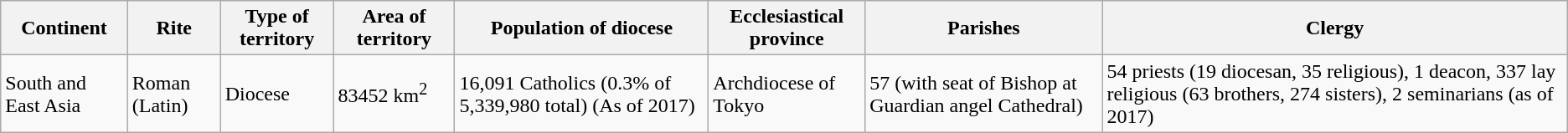<table class="wikitable">
<tr>
<th>Continent</th>
<th>Rite</th>
<th>Type of territory</th>
<th>Area of territory</th>
<th>Population of diocese</th>
<th>Ecclesiastical province</th>
<th>Parishes</th>
<th>Clergy</th>
</tr>
<tr>
<td>South and East Asia</td>
<td>Roman (Latin)</td>
<td>Diocese</td>
<td>83452 km<sup>2</sup></td>
<td>16,091 Catholics (0.3% of 5,339,980 total) (As of 2017)</td>
<td>Archdiocese of Tokyo</td>
<td>57 (with seat of Bishop at Guardian angel Cathedral)</td>
<td>54 priests (19 diocesan, 35 religious), 1 deacon, 337 lay religious (63 brothers, 274 sisters), 2 seminarians (as of 2017)</td>
</tr>
</table>
